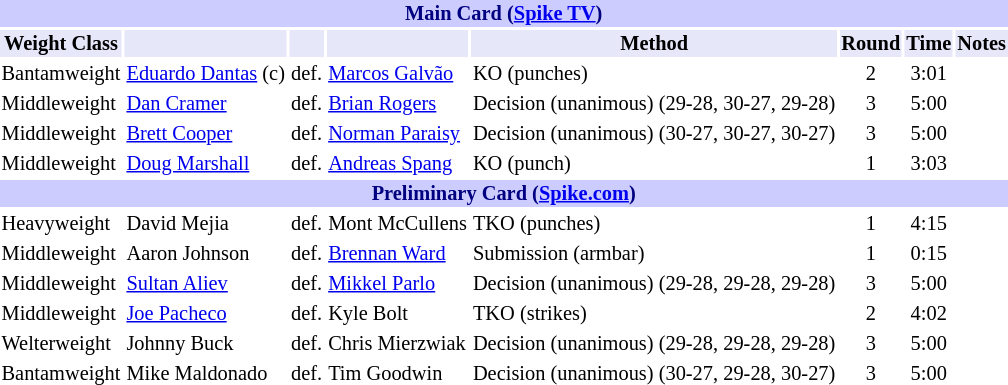<table class="toccolours" style="font-size: 85%;">
<tr>
<th colspan="8" style="background-color: #ccf; color: #000080; text-align: center;"><strong>Main Card (<a href='#'>Spike TV</a>)</strong></th>
</tr>
<tr>
<th colspan="1" style="background-color: #E6E8FA; color: #000000; text-align: center;">Weight Class</th>
<th colspan="1" style="background-color: #E6E8FA; color: #000000; text-align: center;"></th>
<th colspan="1" style="background-color: #E6E8FA; color: #000000; text-align: center;"></th>
<th colspan="1" style="background-color: #E6E8FA; color: #000000; text-align: center;"></th>
<th colspan="1" style="background-color: #E6E8FA; color: #000000; text-align: center;">Method</th>
<th colspan="1" style="background-color: #E6E8FA; color: #000000; text-align: center;">Round</th>
<th colspan="1" style="background-color: #E6E8FA; color: #000000; text-align: center;">Time</th>
<th colspan="1" style="background-color: #E6E8FA; color: #000000; text-align: center;">Notes</th>
</tr>
<tr>
<td>Bantamweight</td>
<td><a href='#'>Eduardo Dantas</a> (c)</td>
<td align=center>def.</td>
<td><a href='#'>Marcos Galvão</a></td>
<td>KO (punches)</td>
<td align=center>2</td>
<td align=center>3:01</td>
<td></td>
</tr>
<tr>
<td>Middleweight</td>
<td><a href='#'>Dan Cramer</a></td>
<td align=center>def.</td>
<td><a href='#'>Brian Rogers</a></td>
<td>Decision (unanimous) (29-28, 30-27, 29-28)</td>
<td align=center>3</td>
<td align=center>5:00</td>
<td></td>
</tr>
<tr>
<td>Middleweight</td>
<td><a href='#'>Brett Cooper</a></td>
<td align=center>def.</td>
<td><a href='#'>Norman Paraisy</a></td>
<td>Decision (unanimous) (30-27, 30-27, 30-27)</td>
<td align=center>3</td>
<td align=center>5:00</td>
<td></td>
</tr>
<tr>
<td>Middleweight</td>
<td><a href='#'>Doug Marshall</a></td>
<td align=center>def.</td>
<td><a href='#'>Andreas Spang</a></td>
<td>KO (punch)</td>
<td align=center>1</td>
<td align=center>3:03</td>
<td></td>
</tr>
<tr>
<th colspan="8" style="background-color: #ccf; color: #000080; text-align: center;"><strong>Preliminary Card (<a href='#'>Spike.com</a>)</strong></th>
</tr>
<tr>
<td>Heavyweight</td>
<td>David Mejia</td>
<td align=center>def.</td>
<td>Mont McCullens</td>
<td>TKO (punches)</td>
<td align=center>1</td>
<td align=center>4:15</td>
<td></td>
</tr>
<tr>
<td>Middleweight</td>
<td>Aaron Johnson</td>
<td align=center>def.</td>
<td><a href='#'>Brennan Ward</a></td>
<td>Submission (armbar)</td>
<td align=center>1</td>
<td align=center>0:15</td>
<td></td>
</tr>
<tr>
<td>Middleweight</td>
<td><a href='#'>Sultan Aliev</a></td>
<td align=center>def.</td>
<td><a href='#'>Mikkel Parlo</a></td>
<td>Decision (unanimous) (29-28, 29-28, 29-28)</td>
<td align=center>3</td>
<td align=center>5:00</td>
<td></td>
</tr>
<tr>
<td>Middleweight</td>
<td><a href='#'>Joe Pacheco</a></td>
<td align=center>def.</td>
<td>Kyle Bolt</td>
<td>TKO (strikes)</td>
<td align=center>2</td>
<td align=center>4:02</td>
<td></td>
</tr>
<tr>
<td>Welterweight</td>
<td>Johnny Buck</td>
<td align=center>def.</td>
<td>Chris Mierzwiak</td>
<td>Decision (unanimous) (29-28, 29-28, 29-28)</td>
<td align=center>3</td>
<td align=center>5:00</td>
<td></td>
</tr>
<tr>
<td>Bantamweight</td>
<td>Mike Maldonado</td>
<td align=center>def.</td>
<td>Tim Goodwin</td>
<td>Decision (unanimous) (30-27, 29-28, 30-27)</td>
<td align=center>3</td>
<td align=center>5:00</td>
<td></td>
</tr>
<tr>
</tr>
</table>
